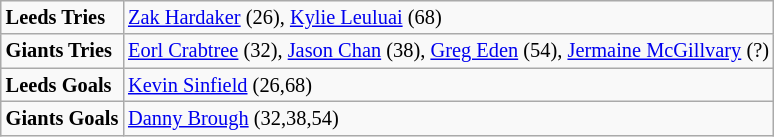<table class="wikitable" style="font-size:85%;">
<tr>
<td><strong>Leeds Tries</strong></td>
<td><a href='#'>Zak Hardaker</a> (26), <a href='#'>Kylie Leuluai</a> (68)</td>
</tr>
<tr>
<td><strong>Giants Tries</strong></td>
<td><a href='#'>Eorl Crabtree</a> (32), <a href='#'>Jason Chan</a> (38), <a href='#'>Greg Eden</a> (54), <a href='#'>Jermaine McGillvary</a> (?)</td>
</tr>
<tr>
<td><strong>Leeds Goals</strong></td>
<td><a href='#'>Kevin Sinfield</a> (26,68)</td>
</tr>
<tr>
<td><strong>Giants Goals</strong></td>
<td><a href='#'>Danny Brough</a> (32,38,54)</td>
</tr>
</table>
